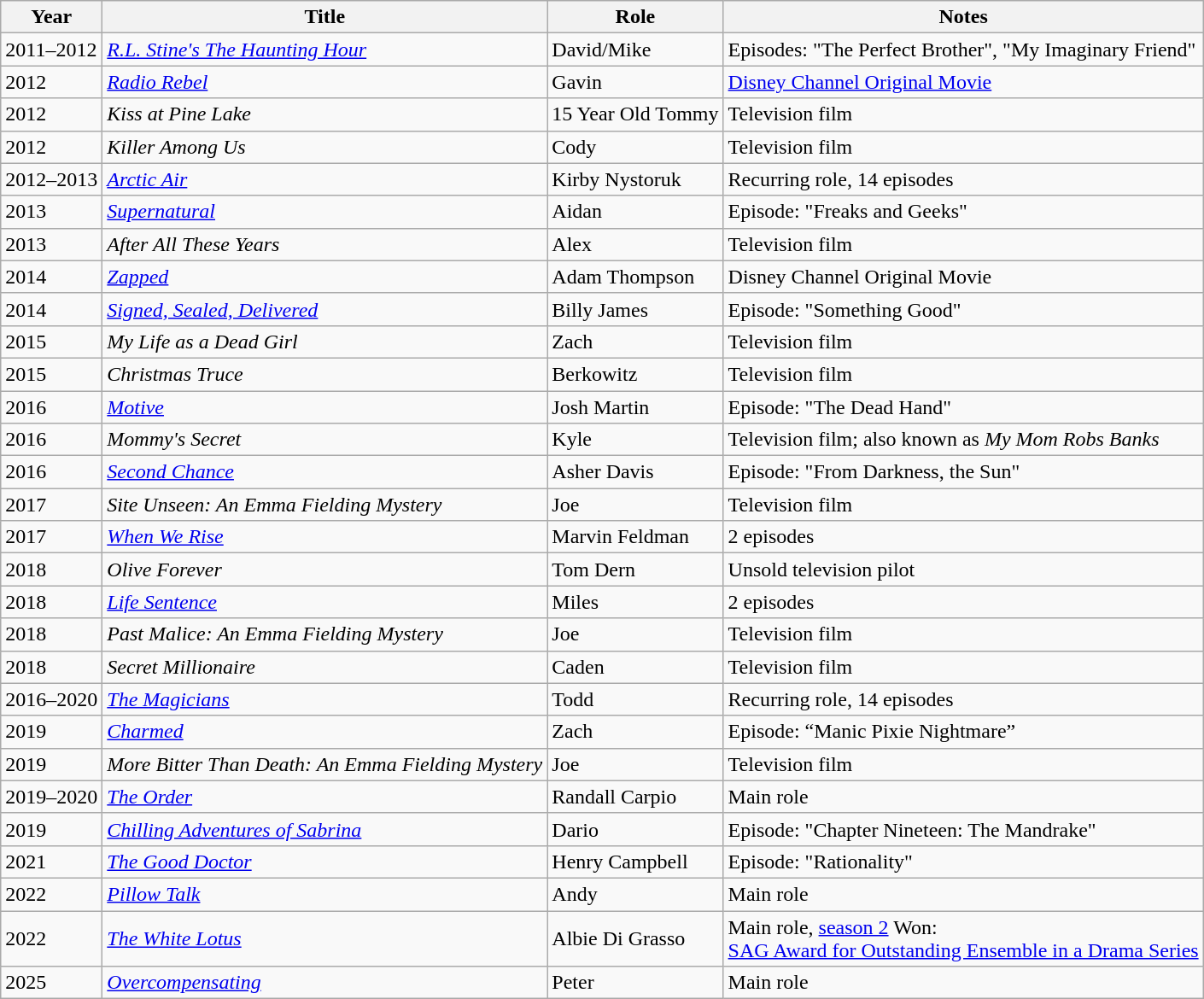<table class="wikitable sortable">
<tr>
<th>Year</th>
<th>Title</th>
<th>Role</th>
<th class="unsortable">Notes</th>
</tr>
<tr>
<td>2011–2012</td>
<td><em><a href='#'>R.L. Stine's The Haunting Hour</a></em></td>
<td>David/Mike</td>
<td>Episodes: "The Perfect Brother", "My Imaginary Friend"</td>
</tr>
<tr>
<td>2012</td>
<td><em><a href='#'>Radio Rebel</a></em></td>
<td>Gavin</td>
<td><a href='#'>Disney Channel Original Movie</a></td>
</tr>
<tr>
<td>2012</td>
<td><em>Kiss at Pine Lake</em></td>
<td>15 Year Old Tommy</td>
<td>Television film</td>
</tr>
<tr>
<td>2012</td>
<td><em>Killer Among Us</em></td>
<td>Cody</td>
<td>Television film</td>
</tr>
<tr>
<td>2012–2013</td>
<td><em><a href='#'>Arctic Air</a></em></td>
<td>Kirby Nystoruk</td>
<td>Recurring role, 14 episodes</td>
</tr>
<tr>
<td>2013</td>
<td><em><a href='#'>Supernatural</a></em></td>
<td>Aidan</td>
<td>Episode: "Freaks and Geeks"</td>
</tr>
<tr>
<td>2013</td>
<td><em>After All These Years</em></td>
<td>Alex</td>
<td>Television film</td>
</tr>
<tr>
<td>2014</td>
<td><em><a href='#'>Zapped</a></em></td>
<td>Adam Thompson</td>
<td>Disney Channel Original Movie</td>
</tr>
<tr>
<td>2014</td>
<td><em><a href='#'>Signed, Sealed, Delivered</a></em></td>
<td>Billy James</td>
<td>Episode: "Something Good"</td>
</tr>
<tr>
<td>2015</td>
<td><em>My Life as a Dead Girl</em></td>
<td>Zach</td>
<td>Television film</td>
</tr>
<tr>
<td>2015</td>
<td><em>Christmas Truce</em></td>
<td>Berkowitz</td>
<td>Television film</td>
</tr>
<tr>
<td>2016</td>
<td><em><a href='#'>Motive</a></em></td>
<td>Josh Martin</td>
<td>Episode: "The Dead Hand"</td>
</tr>
<tr>
<td>2016</td>
<td><em>Mommy's Secret</em></td>
<td>Kyle</td>
<td>Television film; also known as <em>My Mom Robs Banks</em></td>
</tr>
<tr>
<td>2016</td>
<td><em><a href='#'>Second Chance</a></em></td>
<td>Asher Davis</td>
<td>Episode: "From Darkness, the Sun"</td>
</tr>
<tr>
<td>2017</td>
<td><em>Site Unseen: An Emma Fielding Mystery</em></td>
<td>Joe</td>
<td>Television film</td>
</tr>
<tr>
<td>2017</td>
<td><em><a href='#'>When We Rise</a></em></td>
<td>Marvin Feldman</td>
<td>2 episodes</td>
</tr>
<tr>
<td>2018</td>
<td><em>Olive Forever</em></td>
<td>Tom Dern</td>
<td>Unsold television pilot</td>
</tr>
<tr>
<td>2018</td>
<td><em><a href='#'>Life Sentence</a></em></td>
<td>Miles</td>
<td>2 episodes</td>
</tr>
<tr>
<td>2018</td>
<td><em>Past Malice: An Emma Fielding Mystery</em></td>
<td>Joe</td>
<td>Television film</td>
</tr>
<tr>
<td>2018</td>
<td><em>Secret Millionaire</em></td>
<td>Caden</td>
<td>Television film</td>
</tr>
<tr>
<td>2016–2020</td>
<td data-sort-value="Magicians, The"><em><a href='#'>The Magicians</a></em></td>
<td>Todd</td>
<td>Recurring role, 14 episodes</td>
</tr>
<tr>
<td>2019</td>
<td><em><a href='#'>Charmed</a></em></td>
<td>Zach</td>
<td>Episode: “Manic Pixie Nightmare”</td>
</tr>
<tr>
<td>2019</td>
<td><em>More Bitter Than Death: An Emma Fielding Mystery</em></td>
<td>Joe</td>
<td>Television film</td>
</tr>
<tr>
<td>2019–2020</td>
<td data-sort-value="Order, The"><em><a href='#'>The Order</a></em></td>
<td>Randall Carpio</td>
<td>Main role</td>
</tr>
<tr>
<td>2019</td>
<td><em><a href='#'>Chilling Adventures of Sabrina</a></em></td>
<td>Dario</td>
<td>Episode: "Chapter Nineteen: The Mandrake"</td>
</tr>
<tr>
<td>2021</td>
<td data-sort-value="Good Doctor, The"><em><a href='#'>The Good Doctor</a></em></td>
<td>Henry Campbell</td>
<td>Episode: "Rationality"</td>
</tr>
<tr>
<td>2022</td>
<td><em><a href='#'>Pillow Talk</a></em></td>
<td>Andy</td>
<td>Main role</td>
</tr>
<tr>
<td>2022</td>
<td data-sort-value="White Lotus, The"><em><a href='#'>The White Lotus</a></em></td>
<td>Albie Di Grasso</td>
<td>Main role, <a href='#'>season 2</a> Won:<br><a href='#'>SAG Award for Outstanding Ensemble in a Drama Series</a></td>
</tr>
<tr>
<td>2025</td>
<td><em><a href='#'>Overcompensating</a></em></td>
<td>Peter</td>
<td>Main role</td>
</tr>
</table>
